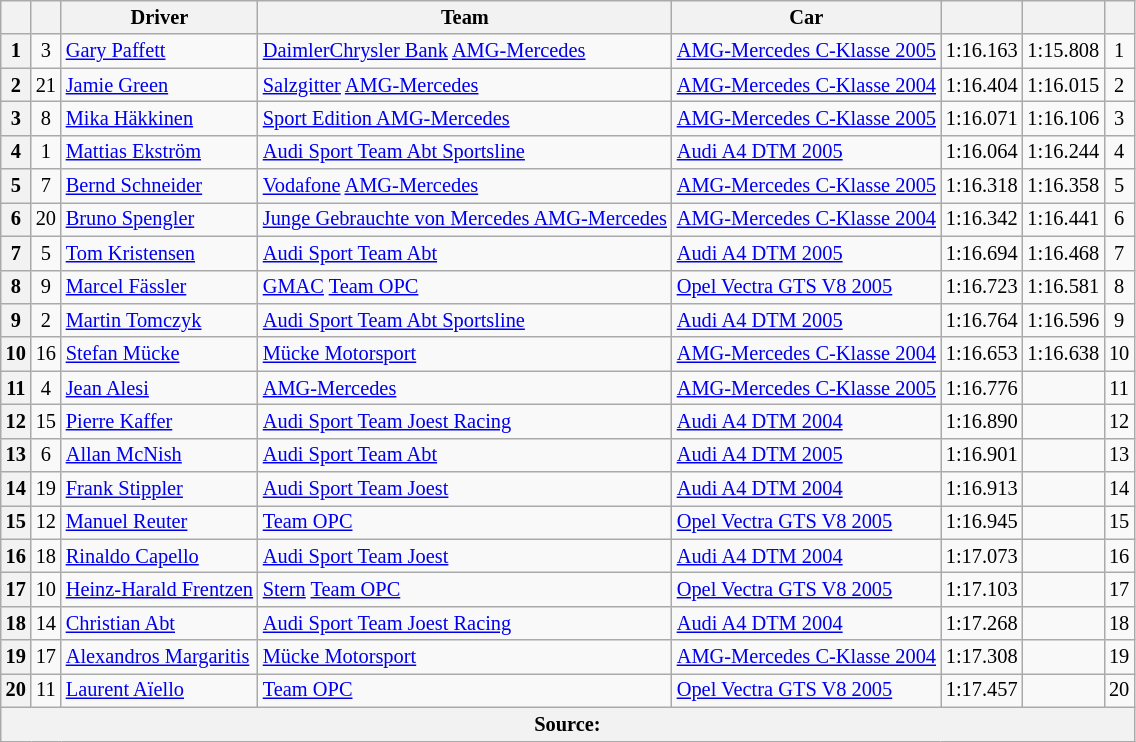<table class="wikitable sortable" style="font-size: 85%">
<tr>
<th></th>
<th></th>
<th>Driver</th>
<th>Team</th>
<th>Car</th>
<th></th>
<th></th>
<th></th>
</tr>
<tr>
<th>1</th>
<td align="center">3</td>
<td> <a href='#'>Gary Paffett</a></td>
<td><a href='#'>DaimlerChrysler Bank</a> <a href='#'>AMG-Mercedes</a></td>
<td><a href='#'>AMG-Mercedes C-Klasse 2005</a></td>
<td>1:16.163</td>
<td>1:15.808</td>
<td align="center">1</td>
</tr>
<tr>
<th>2</th>
<td align="center">21</td>
<td> <a href='#'>Jamie Green</a></td>
<td><a href='#'>Salzgitter</a> <a href='#'>AMG-Mercedes</a></td>
<td><a href='#'>AMG-Mercedes C-Klasse 2004</a></td>
<td>1:16.404</td>
<td>1:16.015</td>
<td align="center">2</td>
</tr>
<tr>
<th>3</th>
<td align="center">8</td>
<td> <a href='#'>Mika Häkkinen</a></td>
<td><a href='#'>Sport Edition AMG-Mercedes</a></td>
<td><a href='#'>AMG-Mercedes C-Klasse 2005</a></td>
<td>1:16.071</td>
<td>1:16.106</td>
<td align="center">3</td>
</tr>
<tr>
<th>4</th>
<td align="center">1</td>
<td> <a href='#'>Mattias Ekström</a></td>
<td><a href='#'>Audi Sport Team Abt Sportsline</a></td>
<td><a href='#'>Audi A4 DTM 2005</a></td>
<td>1:16.064</td>
<td>1:16.244</td>
<td align="center">4</td>
</tr>
<tr>
<th>5</th>
<td align="center">7</td>
<td> <a href='#'>Bernd Schneider</a></td>
<td><a href='#'>Vodafone</a> <a href='#'>AMG-Mercedes</a></td>
<td><a href='#'>AMG-Mercedes C-Klasse 2005</a></td>
<td>1:16.318</td>
<td>1:16.358</td>
<td align="center">5</td>
</tr>
<tr>
<th>6</th>
<td align="center">20</td>
<td> <a href='#'>Bruno Spengler</a></td>
<td><a href='#'>Junge Gebrauchte von Mercedes AMG-Mercedes</a></td>
<td><a href='#'>AMG-Mercedes C-Klasse 2004</a></td>
<td>1:16.342</td>
<td>1:16.441</td>
<td align="center">6</td>
</tr>
<tr>
<th>7</th>
<td align="center">5</td>
<td> <a href='#'>Tom Kristensen</a></td>
<td><a href='#'>Audi Sport Team Abt</a></td>
<td><a href='#'>Audi A4 DTM 2005</a></td>
<td>1:16.694</td>
<td>1:16.468</td>
<td align="center">7</td>
</tr>
<tr>
<th>8</th>
<td align="center">9</td>
<td> <a href='#'>Marcel Fässler</a></td>
<td><a href='#'>GMAC</a> <a href='#'>Team OPC</a></td>
<td><a href='#'>Opel Vectra GTS V8 2005</a></td>
<td>1:16.723</td>
<td>1:16.581</td>
<td align="center">8</td>
</tr>
<tr>
<th>9</th>
<td align="center">2</td>
<td> <a href='#'>Martin Tomczyk</a></td>
<td><a href='#'>Audi Sport Team Abt Sportsline</a></td>
<td><a href='#'>Audi A4 DTM 2005</a></td>
<td>1:16.764</td>
<td>1:16.596</td>
<td align="center">9</td>
</tr>
<tr>
<th>10</th>
<td align="center">16</td>
<td> <a href='#'>Stefan Mücke</a></td>
<td><a href='#'>Mücke Motorsport</a></td>
<td><a href='#'>AMG-Mercedes C-Klasse 2004</a></td>
<td>1:16.653</td>
<td>1:16.638</td>
<td align="center">10</td>
</tr>
<tr>
<th>11</th>
<td align="center">4</td>
<td> <a href='#'>Jean Alesi</a></td>
<td><a href='#'>AMG-Mercedes</a></td>
<td><a href='#'>AMG-Mercedes C-Klasse 2005</a></td>
<td>1:16.776</td>
<td></td>
<td align="center">11</td>
</tr>
<tr>
<th>12</th>
<td align="center">15</td>
<td> <a href='#'>Pierre Kaffer</a></td>
<td><a href='#'>Audi Sport Team Joest Racing</a></td>
<td><a href='#'>Audi A4 DTM 2004</a></td>
<td>1:16.890</td>
<td></td>
<td align="center">12</td>
</tr>
<tr>
<th>13</th>
<td align="center">6</td>
<td> <a href='#'>Allan McNish</a></td>
<td><a href='#'>Audi Sport Team Abt</a></td>
<td><a href='#'>Audi A4 DTM 2005</a></td>
<td>1:16.901</td>
<td></td>
<td align="center">13</td>
</tr>
<tr>
<th>14</th>
<td align="center">19</td>
<td> <a href='#'>Frank Stippler</a></td>
<td><a href='#'>Audi Sport Team Joest</a></td>
<td><a href='#'>Audi A4 DTM 2004</a></td>
<td>1:16.913</td>
<td></td>
<td align="center">14</td>
</tr>
<tr>
<th>15</th>
<td align="center">12</td>
<td> <a href='#'>Manuel Reuter</a></td>
<td><a href='#'>Team OPC</a></td>
<td><a href='#'>Opel Vectra GTS V8 2005</a></td>
<td>1:16.945</td>
<td></td>
<td align="center">15</td>
</tr>
<tr>
<th>16</th>
<td align="center">18</td>
<td> <a href='#'>Rinaldo Capello</a></td>
<td><a href='#'>Audi Sport Team Joest</a></td>
<td><a href='#'>Audi A4 DTM 2004</a></td>
<td>1:17.073</td>
<td></td>
<td align="center">16</td>
</tr>
<tr>
<th>17</th>
<td align="center">10</td>
<td> <a href='#'>Heinz-Harald Frentzen</a></td>
<td><a href='#'>Stern</a> <a href='#'>Team OPC</a></td>
<td><a href='#'>Opel Vectra GTS V8 2005</a></td>
<td>1:17.103</td>
<td></td>
<td align="center">17</td>
</tr>
<tr>
<th>18</th>
<td align="center">14</td>
<td> <a href='#'>Christian Abt</a></td>
<td><a href='#'>Audi Sport Team Joest Racing</a></td>
<td><a href='#'>Audi A4 DTM 2004</a></td>
<td>1:17.268</td>
<td></td>
<td align="center">18</td>
</tr>
<tr>
<th>19</th>
<td align="center">17</td>
<td> <a href='#'>Alexandros Margaritis</a></td>
<td><a href='#'>Mücke Motorsport</a></td>
<td><a href='#'>AMG-Mercedes C-Klasse 2004</a></td>
<td>1:17.308</td>
<td></td>
<td align="center">19</td>
</tr>
<tr>
<th>20</th>
<td align="center">11</td>
<td> <a href='#'>Laurent Aïello</a></td>
<td><a href='#'>Team OPC</a></td>
<td><a href='#'>Opel Vectra GTS V8 2005</a></td>
<td>1:17.457</td>
<td></td>
<td align="center">20</td>
</tr>
<tr>
<th colspan=8>Source:</th>
</tr>
</table>
